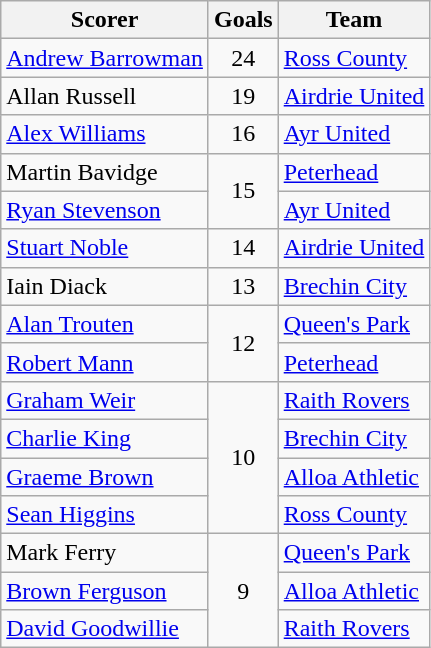<table class="wikitable">
<tr>
<th>Scorer</th>
<th>Goals</th>
<th>Team</th>
</tr>
<tr>
<td> <a href='#'>Andrew Barrowman</a></td>
<td align=center>24</td>
<td><a href='#'>Ross County</a></td>
</tr>
<tr>
<td> Allan Russell</td>
<td align=center>19</td>
<td><a href='#'>Airdrie United</a></td>
</tr>
<tr>
<td> <a href='#'>Alex Williams</a></td>
<td align=center>16</td>
<td><a href='#'>Ayr United</a></td>
</tr>
<tr>
<td> Martin Bavidge</td>
<td rowspan=2 align=center>15</td>
<td><a href='#'>Peterhead</a></td>
</tr>
<tr>
<td> <a href='#'>Ryan Stevenson</a></td>
<td><a href='#'>Ayr United</a></td>
</tr>
<tr>
<td> <a href='#'>Stuart Noble</a></td>
<td align=center>14</td>
<td><a href='#'>Airdrie United</a></td>
</tr>
<tr>
<td> Iain Diack</td>
<td align=center>13</td>
<td><a href='#'>Brechin City</a></td>
</tr>
<tr>
<td> <a href='#'>Alan Trouten</a></td>
<td rowspan=2 align=center>12</td>
<td><a href='#'>Queen's Park</a></td>
</tr>
<tr>
<td> <a href='#'>Robert Mann</a></td>
<td><a href='#'>Peterhead</a></td>
</tr>
<tr>
<td> <a href='#'>Graham Weir</a></td>
<td rowspan=4 align=center>10</td>
<td><a href='#'>Raith Rovers</a></td>
</tr>
<tr>
<td> <a href='#'>Charlie King</a></td>
<td><a href='#'>Brechin City</a></td>
</tr>
<tr>
<td> <a href='#'>Graeme Brown</a></td>
<td><a href='#'>Alloa Athletic</a></td>
</tr>
<tr>
<td> <a href='#'>Sean Higgins</a></td>
<td><a href='#'>Ross County</a></td>
</tr>
<tr>
<td> Mark Ferry</td>
<td rowspan=3 align=center>9</td>
<td><a href='#'>Queen's Park</a></td>
</tr>
<tr>
<td> <a href='#'>Brown Ferguson</a></td>
<td><a href='#'>Alloa Athletic</a></td>
</tr>
<tr>
<td> <a href='#'>David Goodwillie</a></td>
<td><a href='#'>Raith Rovers</a></td>
</tr>
</table>
